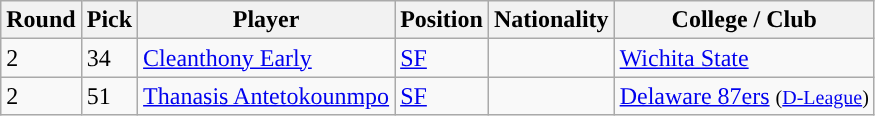<table class="wikitable sortable sortable">
<tr>
<th>Round</th>
<th>Pick</th>
<th>Player</th>
<th>Position</th>
<th>Nationality</th>
<th>College / Club</th>
</tr>
<tr style="text-align: left">
<td>2</td>
<td>34</td>
<td><a href='#'>Cleanthony Early</a></td>
<td><a href='#'>SF</a></td>
<td></td>
<td><a href='#'>Wichita State</a></td>
</tr>
<tr style="text-align: left">
<td>2</td>
<td>51</td>
<td><a href='#'>Thanasis Antetokounmpo</a></td>
<td><a href='#'>SF</a></td>
<td></td>
<td><a href='#'>Delaware 87ers</a> <small>(<a href='#'>D-League</a>)</small></td>
</tr>
</table>
